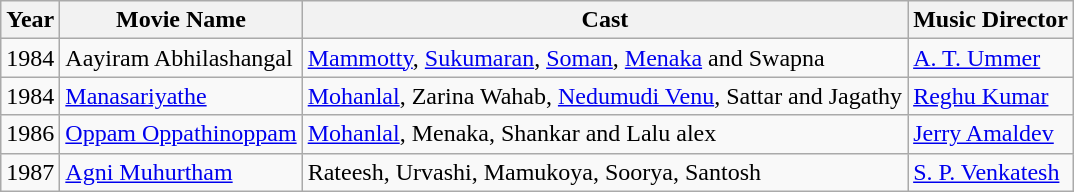<table class="wikitable">
<tr>
<th>Year</th>
<th>Movie Name</th>
<th>Cast</th>
<th>Music Director</th>
</tr>
<tr>
<td>1984</td>
<td>Aayiram Abhilashangal</td>
<td><a href='#'>Mammotty</a>, <a href='#'>Sukumaran</a>, <a href='#'>Soman</a>, <a href='#'>Menaka</a> and Swapna</td>
<td><a href='#'>A. T. Ummer</a></td>
</tr>
<tr>
<td>1984</td>
<td><a href='#'>Manasariyathe</a></td>
<td><a href='#'>Mohanlal</a>, Zarina Wahab, <a href='#'>Nedumudi Venu</a>, Sattar and Jagathy</td>
<td><a href='#'>Reghu Kumar</a></td>
</tr>
<tr>
<td>1986</td>
<td><a href='#'>Oppam Oppathinoppam</a></td>
<td><a href='#'>Mohanlal</a>, Menaka, Shankar and Lalu alex</td>
<td><a href='#'>Jerry Amaldev</a></td>
</tr>
<tr>
<td>1987</td>
<td><a href='#'>Agni Muhurtham</a></td>
<td>Rateesh, Urvashi, Mamukoya, Soorya, Santosh</td>
<td><a href='#'>S. P. Venkatesh</a></td>
</tr>
</table>
